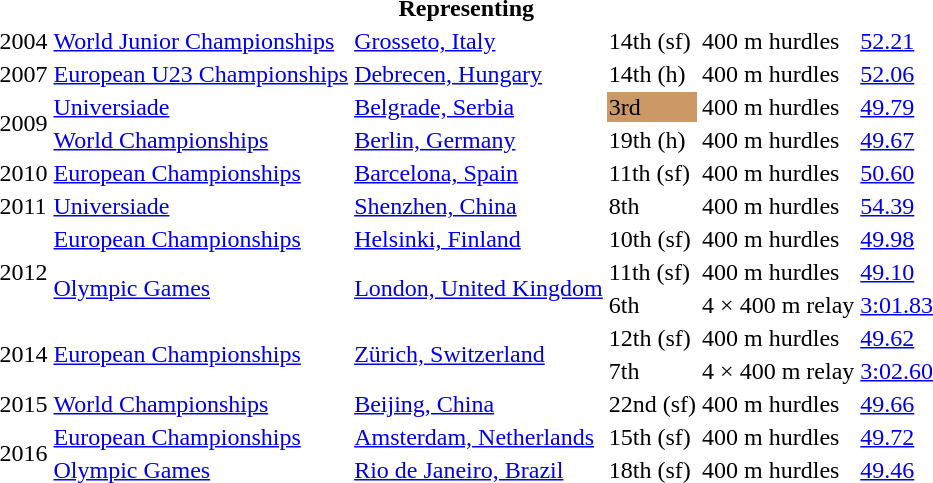<table>
<tr>
<th colspan="6">Representing </th>
</tr>
<tr>
<td>2004</td>
<td><a href='#'>World Junior Championships</a></td>
<td><a href='#'>Grosseto, Italy</a></td>
<td>14th (sf)</td>
<td>400 m hurdles</td>
<td><a href='#'>52.21</a></td>
</tr>
<tr>
<td>2007</td>
<td><a href='#'>European U23 Championships</a></td>
<td><a href='#'>Debrecen, Hungary</a></td>
<td>14th (h)</td>
<td>400 m hurdles</td>
<td><a href='#'>52.06</a></td>
</tr>
<tr>
<td rowspan=2>2009</td>
<td><a href='#'>Universiade</a></td>
<td><a href='#'>Belgrade, Serbia</a></td>
<td bgcolor=cc9966>3rd</td>
<td>400 m hurdles</td>
<td><a href='#'>49.79</a></td>
</tr>
<tr>
<td><a href='#'>World Championships</a></td>
<td><a href='#'>Berlin, Germany</a></td>
<td>19th (h)</td>
<td>400 m hurdles</td>
<td><a href='#'>49.67</a></td>
</tr>
<tr>
<td>2010</td>
<td><a href='#'>European Championships</a></td>
<td><a href='#'>Barcelona, Spain</a></td>
<td>11th (sf)</td>
<td>400 m hurdles</td>
<td><a href='#'>50.60</a></td>
</tr>
<tr>
<td>2011</td>
<td><a href='#'>Universiade</a></td>
<td><a href='#'>Shenzhen, China</a></td>
<td>8th</td>
<td>400 m hurdles</td>
<td><a href='#'>54.39</a></td>
</tr>
<tr>
<td rowspan=3>2012</td>
<td><a href='#'>European Championships</a></td>
<td><a href='#'>Helsinki, Finland</a></td>
<td>10th (sf)</td>
<td>400 m hurdles</td>
<td><a href='#'>49.98</a></td>
</tr>
<tr>
<td rowspan=2><a href='#'>Olympic Games</a></td>
<td rowspan=2><a href='#'>London, United Kingdom</a></td>
<td>11th (sf)</td>
<td>400 m hurdles</td>
<td><a href='#'>49.10</a></td>
</tr>
<tr>
<td>6th</td>
<td>4 × 400 m relay</td>
<td><a href='#'>3:01.83</a></td>
</tr>
<tr>
<td rowspan=2>2014</td>
<td rowspan=2><a href='#'>European Championships</a></td>
<td rowspan=2><a href='#'>Zürich, Switzerland</a></td>
<td>12th (sf)</td>
<td>400 m hurdles</td>
<td><a href='#'>49.62</a></td>
</tr>
<tr>
<td>7th</td>
<td>4 × 400 m relay</td>
<td><a href='#'>3:02.60</a></td>
</tr>
<tr>
<td>2015</td>
<td><a href='#'>World Championships</a></td>
<td><a href='#'>Beijing, China</a></td>
<td>22nd (sf)</td>
<td>400 m hurdles</td>
<td><a href='#'>49.66</a></td>
</tr>
<tr>
<td rowspan=2>2016</td>
<td><a href='#'>European Championships</a></td>
<td><a href='#'>Amsterdam, Netherlands</a></td>
<td>15th (sf)</td>
<td>400 m hurdles</td>
<td><a href='#'>49.72</a></td>
</tr>
<tr>
<td><a href='#'>Olympic Games</a></td>
<td><a href='#'>Rio de Janeiro, Brazil</a></td>
<td>18th (sf)</td>
<td>400 m hurdles</td>
<td><a href='#'>49.46</a></td>
</tr>
</table>
